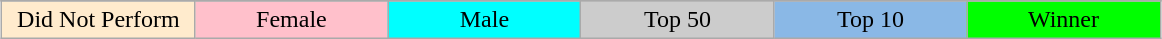<table class="wikitable" style="margin:1em auto; text-align:center;">
<tr>
</tr>
<tr>
<td style = "background:#ffebcd; width:15%;">Did Not Perform</td>
<td style = "background:pink; width:15%;">Female</td>
<td style = "background:cyan; width:15%;">Male</td>
<td style = "background:#ccc; width:15%;">Top 50</td>
<td style = "background:#8ab8e6; width:15%;">Top 10</td>
<td style = "background:lime; width:15%;">Winner</td>
</tr>
</table>
